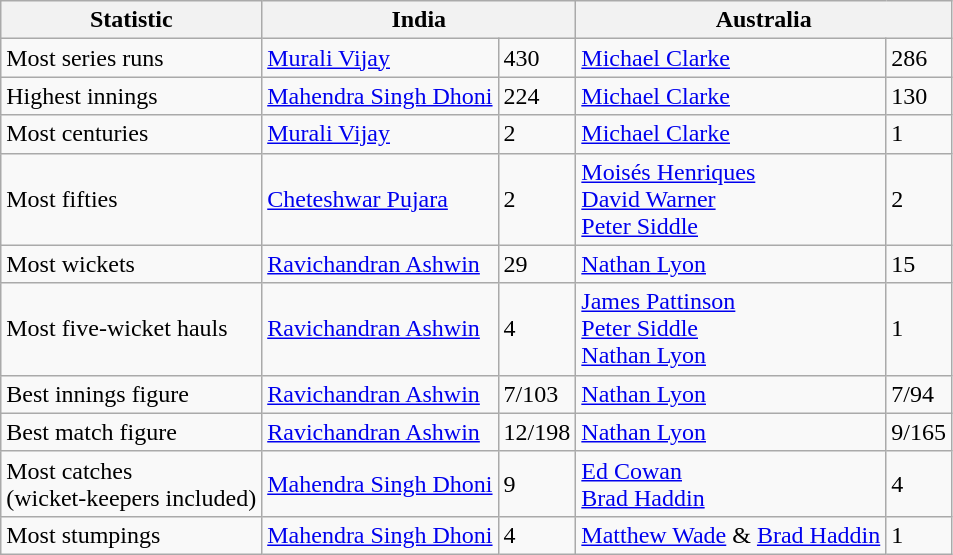<table class="wikitable">
<tr>
<th>Statistic</th>
<th colspan="2">India</th>
<th colspan="2">Australia</th>
</tr>
<tr>
<td>Most series runs</td>
<td><a href='#'>Murali Vijay</a></td>
<td>430</td>
<td><a href='#'>Michael Clarke</a></td>
<td>286</td>
</tr>
<tr>
<td>Highest innings</td>
<td><a href='#'>Mahendra Singh Dhoni</a></td>
<td>224</td>
<td><a href='#'>Michael Clarke</a></td>
<td>130</td>
</tr>
<tr>
<td>Most centuries</td>
<td><a href='#'>Murali Vijay</a></td>
<td>2</td>
<td><a href='#'>Michael Clarke</a></td>
<td>1</td>
</tr>
<tr>
<td>Most fifties</td>
<td><a href='#'>Cheteshwar Pujara</a></td>
<td>2</td>
<td><a href='#'>Moisés Henriques</a><br><a href='#'>David Warner</a><br><a href='#'>Peter Siddle</a></td>
<td>2</td>
</tr>
<tr>
<td>Most wickets</td>
<td><a href='#'>Ravichandran Ashwin</a></td>
<td>29</td>
<td><a href='#'>Nathan Lyon</a></td>
<td>15</td>
</tr>
<tr>
<td>Most five-wicket hauls</td>
<td><a href='#'>Ravichandran Ashwin</a></td>
<td>4</td>
<td><a href='#'>James Pattinson</a><br><a href='#'>Peter Siddle</a><br><a href='#'>Nathan Lyon</a></td>
<td>1</td>
</tr>
<tr>
<td>Best innings figure</td>
<td><a href='#'>Ravichandran Ashwin</a></td>
<td>7/103</td>
<td><a href='#'>Nathan Lyon</a></td>
<td>7/94</td>
</tr>
<tr>
<td>Best match figure</td>
<td><a href='#'>Ravichandran Ashwin</a></td>
<td>12/198</td>
<td><a href='#'>Nathan Lyon</a></td>
<td>9/165</td>
</tr>
<tr>
<td>Most catches<br>(wicket-keepers included)</td>
<td><a href='#'>Mahendra Singh Dhoni</a></td>
<td>9</td>
<td><a href='#'>Ed Cowan</a><br><a href='#'>Brad Haddin</a></td>
<td>4</td>
</tr>
<tr>
<td>Most stumpings</td>
<td><a href='#'>Mahendra Singh Dhoni</a></td>
<td>4</td>
<td><a href='#'>Matthew Wade</a> & <a href='#'>Brad Haddin</a></td>
<td>1</td>
</tr>
</table>
